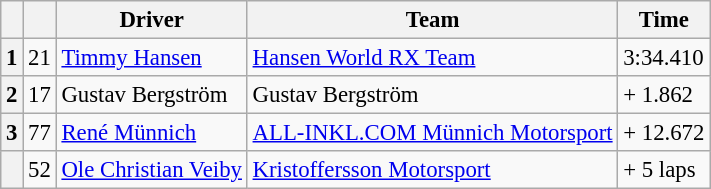<table class="wikitable" style="font-size:95%">
<tr>
<th></th>
<th></th>
<th>Driver</th>
<th>Team</th>
<th>Time</th>
</tr>
<tr>
<th>1</th>
<td>21</td>
<td> <a href='#'>Timmy Hansen</a></td>
<td><a href='#'>Hansen World RX Team</a></td>
<td>3:34.410</td>
</tr>
<tr>
<th>2</th>
<td>17</td>
<td> Gustav Bergström</td>
<td>Gustav Bergström</td>
<td>+ 1.862</td>
</tr>
<tr>
<th>3</th>
<td>77</td>
<td> <a href='#'>René Münnich</a></td>
<td><a href='#'>ALL-INKL.COM Münnich Motorsport</a></td>
<td>+ 12.672</td>
</tr>
<tr>
<th><strong></strong></th>
<td>52</td>
<td> <a href='#'>Ole Christian Veiby</a></td>
<td><a href='#'>Kristoffersson Motorsport</a></td>
<td>+ 5 laps</td>
</tr>
</table>
